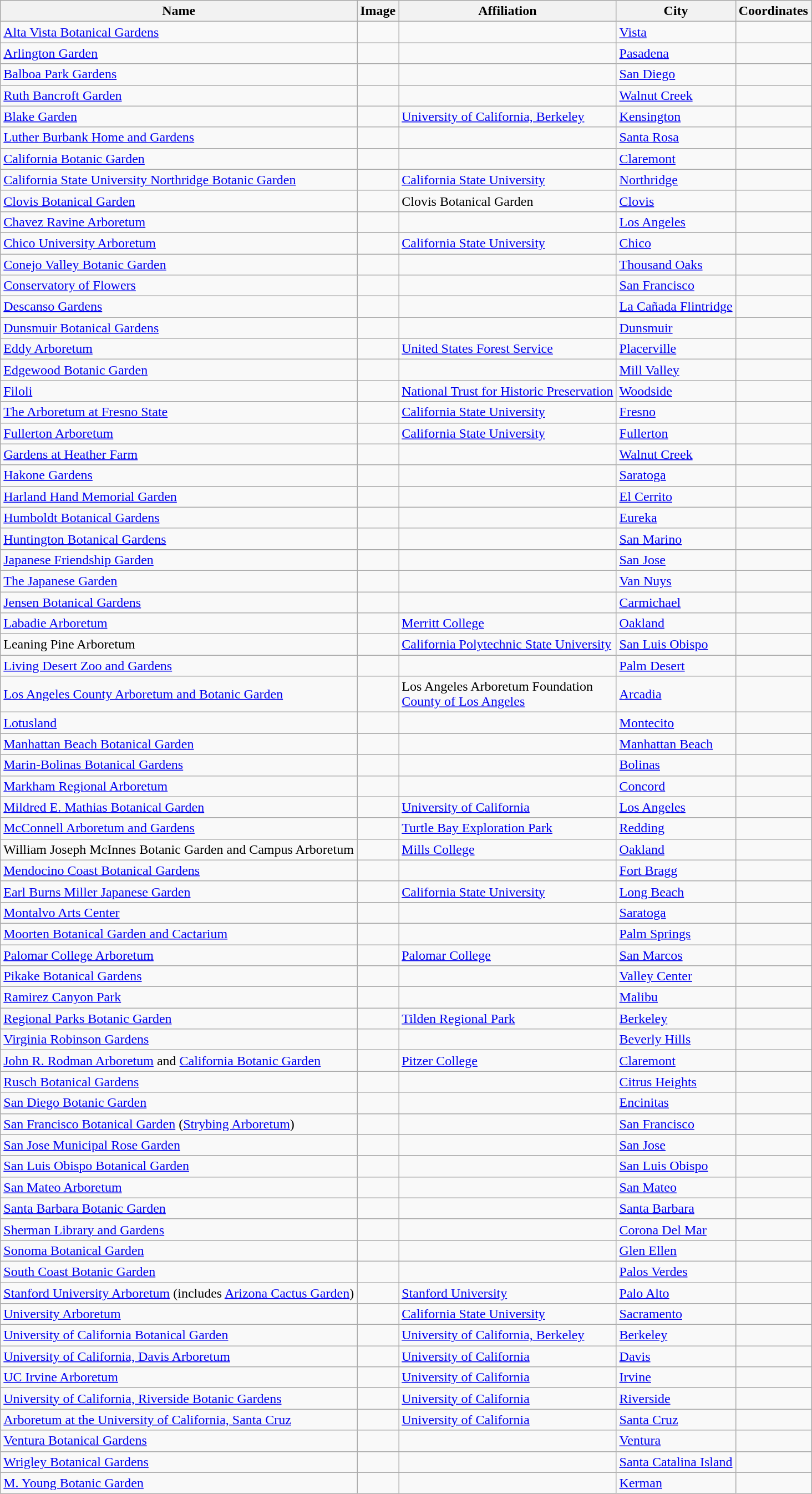<table class="sortable wikitable">
<tr>
<th scope="col">Name</th>
<th scope="col">Image</th>
<th scope="col">Affiliation</th>
<th scope="col">City</th>
<th scope="col">Coordinates</th>
</tr>
<tr>
<td><a href='#'>Alta Vista Botanical Gardens</a></td>
<td></td>
<td></td>
<td><a href='#'>Vista</a></td>
<td></td>
</tr>
<tr>
<td><a href='#'>Arlington Garden</a></td>
<td></td>
<td></td>
<td><a href='#'>Pasadena</a></td>
<td></td>
</tr>
<tr>
<td><a href='#'>Balboa Park Gardens</a></td>
<td></td>
<td></td>
<td><a href='#'>San Diego</a></td>
<td></td>
</tr>
<tr>
<td><a href='#'>Ruth Bancroft Garden</a></td>
<td></td>
<td></td>
<td><a href='#'>Walnut Creek</a></td>
<td></td>
</tr>
<tr>
<td><a href='#'>Blake Garden</a></td>
<td></td>
<td><a href='#'>University of California, Berkeley</a></td>
<td><a href='#'>Kensington</a></td>
<td></td>
</tr>
<tr>
<td><a href='#'>Luther Burbank Home and Gardens</a></td>
<td></td>
<td></td>
<td><a href='#'>Santa Rosa</a></td>
<td></td>
</tr>
<tr>
<td><a href='#'>California Botanic Garden</a></td>
<td></td>
<td></td>
<td><a href='#'>Claremont</a></td>
<td></td>
</tr>
<tr>
<td><a href='#'>California State University Northridge Botanic Garden</a></td>
<td></td>
<td><a href='#'>California State University</a></td>
<td><a href='#'>Northridge</a></td>
<td></td>
</tr>
<tr>
<td><a href='#'>Clovis Botanical Garden</a></td>
<td></td>
<td>Clovis Botanical Garden </td>
<td><a href='#'>Clovis</a></td>
<td></td>
</tr>
<tr>
<td><a href='#'>Chavez Ravine Arboretum</a></td>
<td></td>
<td></td>
<td><a href='#'>Los Angeles</a></td>
<td></td>
</tr>
<tr>
<td><a href='#'>Chico University Arboretum</a></td>
<td></td>
<td><a href='#'>California State University</a></td>
<td><a href='#'>Chico</a></td>
<td></td>
</tr>
<tr>
<td><a href='#'>Conejo Valley Botanic Garden</a></td>
<td></td>
<td></td>
<td><a href='#'>Thousand Oaks</a></td>
<td></td>
</tr>
<tr>
<td><a href='#'>Conservatory of Flowers</a></td>
<td></td>
<td></td>
<td><a href='#'>San Francisco</a></td>
<td></td>
</tr>
<tr>
<td><a href='#'>Descanso Gardens</a></td>
<td></td>
<td></td>
<td><a href='#'>La Cañada Flintridge</a></td>
<td></td>
</tr>
<tr>
<td><a href='#'>Dunsmuir Botanical Gardens</a></td>
<td></td>
<td></td>
<td><a href='#'>Dunsmuir</a></td>
<td></td>
</tr>
<tr>
<td><a href='#'>Eddy Arboretum</a></td>
<td></td>
<td><a href='#'>United States Forest Service</a></td>
<td><a href='#'>Placerville</a></td>
<td></td>
</tr>
<tr>
<td><a href='#'>Edgewood Botanic Garden</a></td>
<td></td>
<td></td>
<td><a href='#'>Mill Valley</a></td>
<td></td>
</tr>
<tr>
<td><a href='#'>Filoli</a></td>
<td></td>
<td><a href='#'>National Trust for Historic Preservation</a></td>
<td><a href='#'>Woodside</a></td>
<td></td>
</tr>
<tr>
<td><a href='#'>The Arboretum at Fresno State</a></td>
<td></td>
<td><a href='#'>California State University</a></td>
<td><a href='#'>Fresno</a></td>
<td></td>
</tr>
<tr>
<td><a href='#'>Fullerton Arboretum</a></td>
<td></td>
<td><a href='#'>California State University</a></td>
<td><a href='#'>Fullerton</a></td>
<td></td>
</tr>
<tr>
<td><a href='#'>Gardens at Heather Farm</a></td>
<td></td>
<td></td>
<td><a href='#'>Walnut Creek</a></td>
<td></td>
</tr>
<tr>
<td><a href='#'>Hakone Gardens</a></td>
<td></td>
<td></td>
<td><a href='#'>Saratoga</a></td>
<td></td>
</tr>
<tr>
<td><a href='#'>Harland Hand Memorial Garden</a></td>
<td></td>
<td></td>
<td><a href='#'>El Cerrito</a></td>
<td></td>
</tr>
<tr>
<td><a href='#'>Humboldt Botanical Gardens</a></td>
<td></td>
<td></td>
<td><a href='#'>Eureka</a></td>
<td></td>
</tr>
<tr>
<td><a href='#'>Huntington Botanical Gardens</a></td>
<td></td>
<td></td>
<td><a href='#'>San Marino</a></td>
<td></td>
</tr>
<tr>
<td><a href='#'>Japanese Friendship Garden</a></td>
<td></td>
<td></td>
<td><a href='#'>San Jose</a></td>
<td></td>
</tr>
<tr>
<td><a href='#'>The Japanese Garden</a></td>
<td></td>
<td></td>
<td><a href='#'>Van Nuys</a></td>
<td></td>
</tr>
<tr>
<td><a href='#'>Jensen Botanical Gardens</a></td>
<td></td>
<td></td>
<td><a href='#'>Carmichael</a></td>
<td></td>
</tr>
<tr>
<td><a href='#'>Labadie Arboretum</a></td>
<td></td>
<td><a href='#'>Merritt College</a></td>
<td><a href='#'>Oakland</a></td>
<td></td>
</tr>
<tr>
<td>Leaning Pine Arboretum</td>
<td></td>
<td><a href='#'>California Polytechnic State University</a></td>
<td><a href='#'>San Luis Obispo</a></td>
<td></td>
</tr>
<tr>
<td><a href='#'>Living Desert Zoo and Gardens</a></td>
<td></td>
<td></td>
<td><a href='#'>Palm Desert</a></td>
<td></td>
</tr>
<tr>
<td><a href='#'>Los Angeles County Arboretum and Botanic Garden</a></td>
<td></td>
<td>Los Angeles Arboretum Foundation<br><a href='#'>County of Los Angeles</a></td>
<td><a href='#'>Arcadia</a></td>
<td></td>
</tr>
<tr>
<td><a href='#'>Lotusland</a></td>
<td></td>
<td></td>
<td><a href='#'>Montecito</a></td>
<td></td>
</tr>
<tr>
<td><a href='#'>Manhattan Beach Botanical Garden</a></td>
<td></td>
<td></td>
<td><a href='#'>Manhattan Beach</a></td>
<td></td>
</tr>
<tr>
<td><a href='#'>Marin-Bolinas Botanical Gardens</a></td>
<td></td>
<td></td>
<td><a href='#'>Bolinas</a></td>
<td></td>
</tr>
<tr>
<td><a href='#'>Markham Regional Arboretum</a></td>
<td></td>
<td></td>
<td><a href='#'>Concord</a></td>
<td></td>
</tr>
<tr>
<td><a href='#'>Mildred E. Mathias Botanical Garden</a></td>
<td></td>
<td><a href='#'>University of California</a></td>
<td><a href='#'>Los Angeles</a></td>
<td></td>
</tr>
<tr>
<td><a href='#'>McConnell Arboretum and Gardens</a></td>
<td></td>
<td><a href='#'>Turtle Bay Exploration Park</a></td>
<td><a href='#'>Redding</a></td>
<td></td>
</tr>
<tr>
<td>William Joseph McInnes Botanic Garden and Campus Arboretum</td>
<td></td>
<td><a href='#'>Mills College</a></td>
<td><a href='#'>Oakland</a></td>
<td></td>
</tr>
<tr>
<td><a href='#'>Mendocino Coast Botanical Gardens</a></td>
<td></td>
<td></td>
<td><a href='#'>Fort Bragg</a></td>
<td></td>
</tr>
<tr>
<td><a href='#'>Earl Burns Miller Japanese Garden</a></td>
<td></td>
<td><a href='#'>California State University</a></td>
<td><a href='#'>Long Beach</a></td>
<td></td>
</tr>
<tr>
<td><a href='#'>Montalvo Arts Center</a></td>
<td></td>
<td></td>
<td><a href='#'>Saratoga</a></td>
<td></td>
</tr>
<tr>
<td><a href='#'>Moorten Botanical Garden and Cactarium</a></td>
<td></td>
<td></td>
<td><a href='#'>Palm Springs</a></td>
<td></td>
</tr>
<tr>
<td><a href='#'>Palomar College Arboretum</a></td>
<td></td>
<td><a href='#'>Palomar College</a></td>
<td><a href='#'>San Marcos</a></td>
<td></td>
</tr>
<tr>
<td><a href='#'>Pikake Botanical Gardens</a></td>
<td></td>
<td></td>
<td><a href='#'>Valley Center</a></td>
<td></td>
</tr>
<tr>
<td><a href='#'>Ramirez Canyon Park</a></td>
<td></td>
<td></td>
<td><a href='#'>Malibu</a></td>
<td></td>
</tr>
<tr>
<td><a href='#'>Regional Parks Botanic Garden</a></td>
<td></td>
<td><a href='#'>Tilden Regional Park</a></td>
<td><a href='#'>Berkeley</a></td>
<td></td>
</tr>
<tr>
<td><a href='#'>Virginia Robinson Gardens</a></td>
<td></td>
<td></td>
<td><a href='#'>Beverly Hills</a></td>
<td></td>
</tr>
<tr>
<td><a href='#'>John R. Rodman Arboretum</a> and <a href='#'>California Botanic Garden</a></td>
<td></td>
<td><a href='#'>Pitzer College</a></td>
<td><a href='#'>Claremont</a></td>
<td></td>
</tr>
<tr>
<td><a href='#'>Rusch Botanical Gardens</a></td>
<td></td>
<td></td>
<td><a href='#'>Citrus Heights</a></td>
<td></td>
</tr>
<tr>
<td><a href='#'>San Diego Botanic Garden</a></td>
<td></td>
<td></td>
<td><a href='#'>Encinitas</a></td>
<td></td>
</tr>
<tr>
<td><a href='#'>San Francisco Botanical Garden</a> (<a href='#'>Strybing Arboretum</a>)</td>
<td></td>
<td></td>
<td><a href='#'>San Francisco</a></td>
<td></td>
</tr>
<tr>
<td><a href='#'>San Jose Municipal Rose Garden</a></td>
<td></td>
<td></td>
<td><a href='#'>San Jose</a></td>
<td></td>
</tr>
<tr>
<td><a href='#'>San Luis Obispo Botanical Garden</a></td>
<td></td>
<td></td>
<td><a href='#'>San Luis Obispo</a></td>
<td></td>
</tr>
<tr>
<td><a href='#'>San Mateo Arboretum</a></td>
<td></td>
<td></td>
<td><a href='#'>San Mateo</a></td>
<td></td>
</tr>
<tr>
<td><a href='#'>Santa Barbara Botanic Garden</a></td>
<td></td>
<td></td>
<td><a href='#'>Santa Barbara</a></td>
<td></td>
</tr>
<tr>
<td><a href='#'>Sherman Library and Gardens</a></td>
<td></td>
<td></td>
<td><a href='#'>Corona Del Mar</a></td>
<td></td>
</tr>
<tr>
<td><a href='#'>Sonoma Botanical Garden</a></td>
<td></td>
<td></td>
<td><a href='#'>Glen Ellen</a></td>
<td></td>
</tr>
<tr>
<td><a href='#'>South Coast Botanic Garden</a></td>
<td></td>
<td></td>
<td><a href='#'>Palos Verdes</a></td>
<td></td>
</tr>
<tr>
<td><a href='#'>Stanford University Arboretum</a> (includes <a href='#'>Arizona Cactus Garden</a>)</td>
<td></td>
<td><a href='#'>Stanford University</a></td>
<td><a href='#'>Palo Alto</a></td>
<td></td>
</tr>
<tr>
<td><a href='#'>University Arboretum</a></td>
<td></td>
<td><a href='#'>California State University</a></td>
<td><a href='#'>Sacramento</a></td>
<td></td>
</tr>
<tr>
<td><a href='#'>University of California Botanical Garden</a></td>
<td></td>
<td><a href='#'>University of California, Berkeley</a></td>
<td><a href='#'>Berkeley</a></td>
<td></td>
</tr>
<tr>
<td><a href='#'>University of California, Davis Arboretum</a></td>
<td></td>
<td><a href='#'>University of California</a></td>
<td><a href='#'>Davis</a></td>
<td></td>
</tr>
<tr>
<td><a href='#'>UC Irvine Arboretum</a></td>
<td></td>
<td><a href='#'>University of California</a></td>
<td><a href='#'>Irvine</a></td>
<td></td>
</tr>
<tr>
<td><a href='#'>University of California, Riverside Botanic Gardens</a></td>
<td></td>
<td><a href='#'>University of California</a></td>
<td><a href='#'>Riverside</a></td>
<td></td>
</tr>
<tr>
<td><a href='#'>Arboretum at the University of California, Santa Cruz</a></td>
<td></td>
<td><a href='#'>University of California</a></td>
<td><a href='#'>Santa Cruz</a></td>
<td></td>
</tr>
<tr>
<td><a href='#'>Ventura Botanical Gardens</a></td>
<td></td>
<td></td>
<td><a href='#'>Ventura</a></td>
<td></td>
</tr>
<tr>
<td><a href='#'>Wrigley Botanical Gardens</a></td>
<td></td>
<td></td>
<td><a href='#'>Santa Catalina Island</a></td>
<td></td>
</tr>
<tr>
<td><a href='#'>M. Young Botanic Garden</a></td>
<td></td>
<td></td>
<td><a href='#'>Kerman</a></td>
<td></td>
</tr>
</table>
